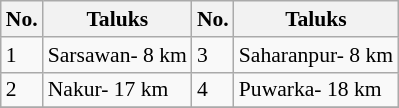<table class="wikitable" style="font-size:90%">
<tr style="text-align:center;">
<th>No.</th>
<th>Taluks</th>
<th>No.</th>
<th>Taluks</th>
</tr>
<tr>
<td>1</td>
<td>Sarsawan- 8 km</td>
<td>3</td>
<td>Saharanpur- 8 km</td>
</tr>
<tr>
<td>2</td>
<td>Nakur- 17 km</td>
<td>4</td>
<td>Puwarka- 18 km</td>
</tr>
<tr>
</tr>
</table>
